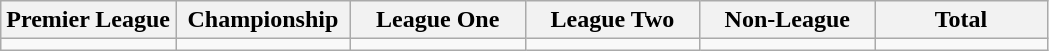<table class="wikitable">
<tr>
<th width="16.7%">Premier League</th>
<th width="16.7%">Championship</th>
<th width="16.7%">League One</th>
<th width="16.7%">League Two</th>
<th width="16.7%">Non-League</th>
<th width="16.7%">Total</th>
</tr>
<tr>
<td></td>
<td></td>
<td></td>
<td></td>
<td></td>
<td></td>
</tr>
</table>
